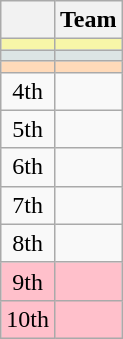<table class="wikitable" style="text-align:center">
<tr>
<th width=15></th>
<th>Team</th>
</tr>
<tr bgcolor="#F7F6A8">
<td></td>
<td align=left></td>
</tr>
<tr bgcolor="#DCE5E5">
<td></td>
<td align=left></td>
</tr>
<tr bgcolor="#FFDAB9">
<td></td>
<td align=left></td>
</tr>
<tr>
<td>4th</td>
<td align=left></td>
</tr>
<tr>
<td>5th</td>
<td align=left></td>
</tr>
<tr>
<td>6th</td>
<td align=left></td>
</tr>
<tr>
<td>7th</td>
<td align=left></td>
</tr>
<tr>
<td>8th</td>
<td align=left></td>
</tr>
<tr style="background:pink;">
<td>9th</td>
<td align=left></td>
</tr>
<tr style="background:pink;">
<td>10th</td>
<td align=left></td>
</tr>
</table>
